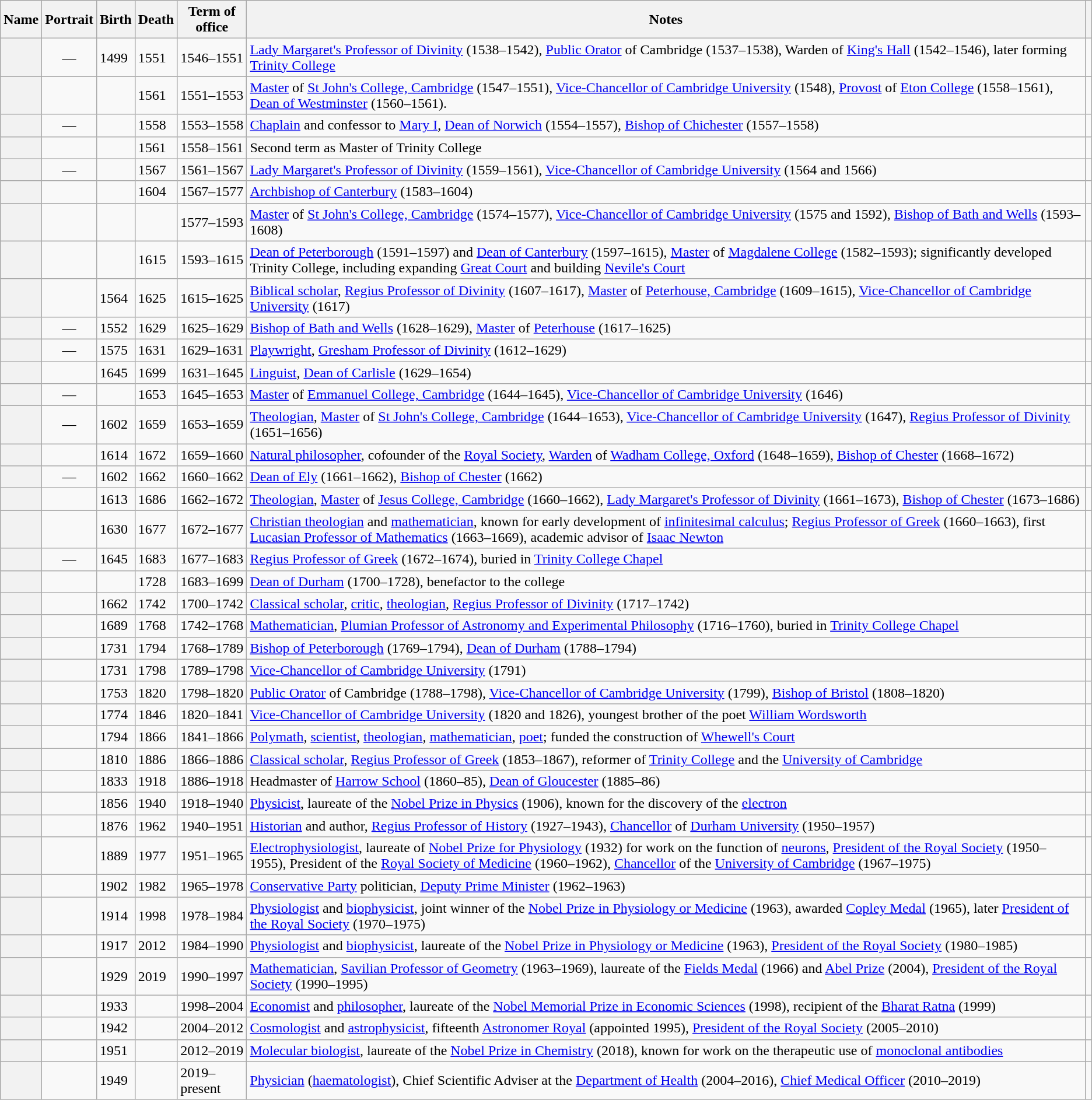<table class="wikitable sortable">
<tr>
<th scope="col">Name</th>
<th scope="col" class="unsortable">Portrait</th>
<th scope="col">Birth</th>
<th scope="col">Death</th>
<th scope="col">Term of office</th>
<th scope="col" class="unsortable">Notes</th>
<th scope="col" class="unsortable"></th>
</tr>
<tr>
<th scope="row"></th>
<td align="center">—</td>
<td>1499</td>
<td>1551</td>
<td>1546–1551</td>
<td><a href='#'>Lady Margaret's Professor of Divinity</a> (1538–1542), <a href='#'>Public Orator</a> of Cambridge (1537–1538), Warden of <a href='#'>King's Hall</a> (1542–1546), later forming <a href='#'>Trinity College</a></td>
<td></td>
</tr>
<tr>
<th scope="row"></th>
<td></td>
<td></td>
<td>1561</td>
<td>1551–1553</td>
<td><a href='#'>Master</a> of <a href='#'>St John's College, Cambridge</a> (1547–1551), <a href='#'>Vice-Chancellor of Cambridge University</a> (1548), <a href='#'>Provost</a> of <a href='#'>Eton College</a> (1558–1561), <a href='#'>Dean of Westminster</a> (1560–1561).</td>
<td></td>
</tr>
<tr>
<th scope="row"></th>
<td align="center">—</td>
<td></td>
<td>1558</td>
<td>1553–1558</td>
<td><a href='#'>Chaplain</a> and confessor to <a href='#'>Mary I</a>, <a href='#'>Dean of Norwich</a> (1554–1557), <a href='#'>Bishop of Chichester</a> (1557–1558)</td>
<td></td>
</tr>
<tr>
<th scope="row"></th>
<td></td>
<td></td>
<td>1561</td>
<td>1558–1561</td>
<td>Second term as Master of Trinity College</td>
<td></td>
</tr>
<tr>
<th scope="row"></th>
<td align="center">—</td>
<td></td>
<td>1567</td>
<td>1561–1567</td>
<td><a href='#'>Lady Margaret's Professor of Divinity</a> (1559–1561), <a href='#'>Vice-Chancellor of Cambridge University</a> (1564 and 1566)</td>
<td></td>
</tr>
<tr>
<th scope="row"></th>
<td></td>
<td></td>
<td>1604</td>
<td>1567–1577</td>
<td><a href='#'>Archbishop of Canterbury</a> (1583–1604)</td>
<td></td>
</tr>
<tr>
<th scope="row"></th>
<td></td>
<td></td>
<td></td>
<td>1577–1593</td>
<td><a href='#'>Master</a> of <a href='#'>St John's College, Cambridge</a> (1574–1577), <a href='#'>Vice-Chancellor of Cambridge University</a> (1575 and 1592), <a href='#'>Bishop of Bath and Wells</a> (1593–1608)</td>
<td></td>
</tr>
<tr>
<th scope="row"></th>
<td></td>
<td></td>
<td>1615</td>
<td>1593–1615</td>
<td><a href='#'>Dean of Peterborough</a> (1591–1597) and <a href='#'>Dean of Canterbury</a> (1597–1615), <a href='#'>Master</a> of <a href='#'>Magdalene College</a> (1582–1593); significantly developed Trinity College, including expanding <a href='#'>Great Court</a> and building <a href='#'>Nevile's Court</a></td>
<td></td>
</tr>
<tr>
<th scope="row"></th>
<td></td>
<td>1564</td>
<td>1625</td>
<td>1615–1625</td>
<td><a href='#'>Biblical scholar</a>, <a href='#'>Regius Professor of Divinity</a> (1607–1617), <a href='#'>Master</a> of <a href='#'>Peterhouse, Cambridge</a> (1609–1615), <a href='#'>Vice-Chancellor of Cambridge University</a> (1617)</td>
<td></td>
</tr>
<tr>
<th scope="row"></th>
<td align="center">—</td>
<td>1552</td>
<td>1629</td>
<td>1625–1629</td>
<td><a href='#'>Bishop of Bath and Wells</a> (1628–1629), <a href='#'>Master</a> of <a href='#'>Peterhouse</a> (1617–1625)</td>
<td></td>
</tr>
<tr>
<th scope="row"></th>
<td align="center">—</td>
<td>1575</td>
<td>1631</td>
<td>1629–1631</td>
<td><a href='#'>Playwright</a>, <a href='#'>Gresham Professor of Divinity</a> (1612–1629)</td>
<td></td>
</tr>
<tr>
<th scope="row"></th>
<td></td>
<td>1645</td>
<td>1699</td>
<td>1631–1645</td>
<td><a href='#'>Linguist</a>, <a href='#'>Dean of Carlisle</a> (1629–1654)</td>
<td></td>
</tr>
<tr>
<th scope="row"></th>
<td align="center">—</td>
<td></td>
<td>1653</td>
<td>1645–1653</td>
<td><a href='#'>Master</a> of <a href='#'>Emmanuel College, Cambridge</a> (1644–1645), <a href='#'>Vice-Chancellor of Cambridge University</a> (1646)</td>
<td></td>
</tr>
<tr>
<th scope="row"></th>
<td align="center">—</td>
<td>1602</td>
<td>1659</td>
<td>1653–1659</td>
<td><a href='#'>Theologian</a>, <a href='#'>Master</a> of <a href='#'>St John's College, Cambridge</a> (1644–1653), <a href='#'>Vice-Chancellor of Cambridge University</a> (1647), <a href='#'>Regius Professor of Divinity</a> (1651–1656)</td>
<td></td>
</tr>
<tr>
<th scope="row"></th>
<td></td>
<td>1614</td>
<td>1672</td>
<td>1659–1660</td>
<td><a href='#'>Natural philosopher</a>, cofounder of the <a href='#'>Royal Society</a>, <a href='#'>Warden</a> of <a href='#'>Wadham College, Oxford</a> (1648–1659), <a href='#'>Bishop of Chester</a> (1668–1672)</td>
<td></td>
</tr>
<tr>
<th scope="row"></th>
<td align="center">—</td>
<td>1602</td>
<td>1662</td>
<td>1660–1662</td>
<td><a href='#'>Dean of Ely</a> (1661–1662), <a href='#'>Bishop of Chester</a> (1662)</td>
<td></td>
</tr>
<tr>
<th scope="row"></th>
<td></td>
<td>1613</td>
<td>1686</td>
<td>1662–1672</td>
<td><a href='#'>Theologian</a>, <a href='#'>Master</a> of <a href='#'>Jesus College, Cambridge</a> (1660–1662), <a href='#'>Lady Margaret's Professor of Divinity</a> (1661–1673), <a href='#'>Bishop of Chester</a> (1673–1686)</td>
<td></td>
</tr>
<tr>
<th scope="row"></th>
<td></td>
<td>1630</td>
<td>1677</td>
<td>1672–1677</td>
<td><a href='#'>Christian theologian</a> and <a href='#'>mathematician</a>, known for early development of <a href='#'>infinitesimal calculus</a>; <a href='#'>Regius Professor of Greek</a> (1660–1663), first <a href='#'>Lucasian Professor of Mathematics</a> (1663–1669), academic advisor of <a href='#'>Isaac Newton</a></td>
<td></td>
</tr>
<tr>
<th scope="row"></th>
<td align="center">—</td>
<td>1645</td>
<td>1683</td>
<td>1677–1683</td>
<td><a href='#'>Regius Professor of Greek</a> (1672–1674), buried in <a href='#'>Trinity College Chapel</a></td>
<td></td>
</tr>
<tr>
<th scope="row"></th>
<td></td>
<td></td>
<td>1728</td>
<td>1683–1699</td>
<td><a href='#'>Dean of Durham</a> (1700–1728), benefactor to the college</td>
<td></td>
</tr>
<tr>
<th scope="row"></th>
<td></td>
<td>1662</td>
<td>1742</td>
<td>1700–1742</td>
<td><a href='#'>Classical scholar</a>, <a href='#'>critic</a>, <a href='#'>theologian</a>, <a href='#'>Regius Professor of Divinity</a> (1717–1742)</td>
<td></td>
</tr>
<tr>
<th scope="row"></th>
<td></td>
<td>1689</td>
<td>1768</td>
<td>1742–1768</td>
<td><a href='#'>Mathematician</a>, <a href='#'>Plumian Professor of Astronomy and Experimental Philosophy</a> (1716–1760), buried in <a href='#'>Trinity College Chapel</a></td>
<td></td>
</tr>
<tr>
<th scope="row"></th>
<td></td>
<td>1731</td>
<td>1794</td>
<td>1768–1789</td>
<td><a href='#'>Bishop of Peterborough</a> (1769–1794), <a href='#'>Dean of Durham</a> (1788–1794)</td>
<td></td>
</tr>
<tr>
<th scope="row"></th>
<td></td>
<td>1731</td>
<td>1798</td>
<td>1789–1798</td>
<td><a href='#'>Vice-Chancellor of Cambridge University</a> (1791)</td>
<td></td>
</tr>
<tr>
<th scope="row"></th>
<td></td>
<td>1753</td>
<td>1820</td>
<td>1798–1820</td>
<td><a href='#'>Public Orator</a> of Cambridge (1788–1798), <a href='#'>Vice-Chancellor of Cambridge University</a> (1799), <a href='#'>Bishop of Bristol</a> (1808–1820)</td>
<td></td>
</tr>
<tr>
<th scope="row"></th>
<td></td>
<td>1774</td>
<td>1846</td>
<td>1820–1841</td>
<td><a href='#'>Vice-Chancellor of Cambridge University</a> (1820 and 1826), youngest brother of the poet <a href='#'>William Wordsworth</a></td>
<td></td>
</tr>
<tr>
<th scope="row"></th>
<td></td>
<td>1794</td>
<td>1866</td>
<td>1841–1866</td>
<td><a href='#'>Polymath</a>, <a href='#'>scientist</a>, <a href='#'>theologian</a>, <a href='#'>mathematician</a>, <a href='#'>poet</a>; funded the construction of <a href='#'>Whewell's Court</a></td>
<td></td>
</tr>
<tr>
<th scope="row"></th>
<td></td>
<td>1810</td>
<td>1886</td>
<td>1866–1886</td>
<td><a href='#'>Classical scholar</a>, <a href='#'>Regius Professor of Greek</a> (1853–1867), reformer of <a href='#'>Trinity College</a> and the <a href='#'>University of Cambridge</a></td>
<td></td>
</tr>
<tr>
<th scope="row"></th>
<td></td>
<td>1833</td>
<td>1918</td>
<td>1886–1918</td>
<td>Headmaster of <a href='#'>Harrow School</a> (1860–85), <a href='#'>Dean of Gloucester</a> (1885–86)</td>
<td></td>
</tr>
<tr>
<th scope="row"></th>
<td></td>
<td>1856</td>
<td>1940</td>
<td>1918–1940</td>
<td><a href='#'>Physicist</a>, laureate of the <a href='#'>Nobel Prize in Physics</a> (1906), known for the discovery of the <a href='#'>electron</a></td>
<td></td>
</tr>
<tr>
<th scope="row"></th>
<td></td>
<td>1876</td>
<td>1962</td>
<td>1940–1951</td>
<td><a href='#'>Historian</a> and author, <a href='#'>Regius Professor of History</a> (1927–1943), <a href='#'>Chancellor</a> of <a href='#'>Durham University</a> (1950–1957)</td>
<td></td>
</tr>
<tr>
<th scope="row"></th>
<td></td>
<td>1889</td>
<td>1977</td>
<td>1951–1965</td>
<td><a href='#'>Electrophysiologist</a>, laureate of <a href='#'>Nobel Prize for Physiology</a> (1932) for work on the function of <a href='#'>neurons</a>, <a href='#'>President of the Royal Society</a> (1950–1955), President of the <a href='#'>Royal Society of Medicine</a> (1960–1962), <a href='#'>Chancellor</a> of the <a href='#'>University of Cambridge</a> (1967–1975)</td>
<td></td>
</tr>
<tr>
<th scope="row"></th>
<td></td>
<td>1902</td>
<td>1982</td>
<td>1965–1978</td>
<td><a href='#'>Conservative Party</a> politician, <a href='#'>Deputy Prime Minister</a> (1962–1963)</td>
<td></td>
</tr>
<tr>
<th scope="row"></th>
<td></td>
<td>1914</td>
<td>1998</td>
<td>1978–1984</td>
<td><a href='#'>Physiologist</a> and <a href='#'>biophysicist</a>, joint winner of the <a href='#'>Nobel Prize in Physiology or Medicine</a> (1963), awarded <a href='#'>Copley Medal</a> (1965), later <a href='#'>President of the Royal Society</a> (1970–1975)</td>
<td></td>
</tr>
<tr>
<th scope="row"></th>
<td></td>
<td>1917</td>
<td>2012</td>
<td>1984–1990</td>
<td><a href='#'>Physiologist</a> and <a href='#'>biophysicist</a>, laureate of the <a href='#'>Nobel Prize in Physiology or Medicine</a> (1963), <a href='#'>President of the Royal Society</a> (1980–1985)</td>
<td></td>
</tr>
<tr>
<th scope="row"></th>
<td></td>
<td>1929</td>
<td>2019</td>
<td>1990–1997</td>
<td><a href='#'>Mathematician</a>, <a href='#'>Savilian Professor of Geometry</a> (1963–1969), laureate of the <a href='#'>Fields Medal</a> (1966) and <a href='#'>Abel Prize</a> (2004), <a href='#'>President of the Royal Society</a> (1990–1995)</td>
<td></td>
</tr>
<tr>
<th scope="row"></th>
<td></td>
<td>1933</td>
<td></td>
<td>1998–2004</td>
<td><a href='#'>Economist</a> and <a href='#'>philosopher</a>, laureate of the <a href='#'>Nobel Memorial Prize in Economic Sciences</a> (1998), recipient of the <a href='#'>Bharat Ratna</a> (1999)</td>
<td></td>
</tr>
<tr>
<th scope="row"></th>
<td></td>
<td>1942</td>
<td></td>
<td>2004–2012</td>
<td><a href='#'>Cosmologist</a> and <a href='#'>astrophysicist</a>, fifteenth <a href='#'>Astronomer Royal</a> (appointed 1995), <a href='#'>President of the Royal Society</a> (2005–2010)</td>
<td></td>
</tr>
<tr>
<th scope="row"></th>
<td></td>
<td>1951</td>
<td></td>
<td>2012–2019</td>
<td><a href='#'>Molecular biologist</a>, laureate of the <a href='#'>Nobel Prize in Chemistry</a> (2018), known for work on the therapeutic use of <a href='#'>monoclonal antibodies</a></td>
<td></td>
</tr>
<tr>
<th scope="row"></th>
<td></td>
<td>1949</td>
<td></td>
<td>2019–present</td>
<td><a href='#'>Physician</a> (<a href='#'>haematologist</a>), Chief Scientific Adviser at the <a href='#'>Department of Health</a> (2004–2016), <a href='#'>Chief Medical Officer</a> (2010–2019)</td>
<td></td>
</tr>
</table>
